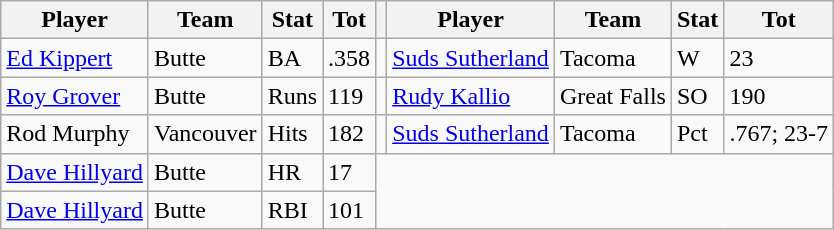<table class="wikitable">
<tr>
<th>Player</th>
<th>Team</th>
<th>Stat</th>
<th>Tot</th>
<th></th>
<th>Player</th>
<th>Team</th>
<th>Stat</th>
<th>Tot</th>
</tr>
<tr>
<td><a href='#'>Ed Kippert</a></td>
<td>Butte</td>
<td>BA</td>
<td>.358</td>
<td></td>
<td><a href='#'>Suds Sutherland</a></td>
<td>Tacoma</td>
<td>W</td>
<td>23</td>
</tr>
<tr>
<td><a href='#'>Roy Grover</a></td>
<td>Butte</td>
<td>Runs</td>
<td>119</td>
<td></td>
<td><a href='#'>Rudy Kallio</a></td>
<td>Great Falls</td>
<td>SO</td>
<td>190</td>
</tr>
<tr>
<td>Rod Murphy</td>
<td>Vancouver</td>
<td>Hits</td>
<td>182</td>
<td></td>
<td><a href='#'>Suds Sutherland</a></td>
<td>Tacoma</td>
<td>Pct</td>
<td>.767; 23-7</td>
</tr>
<tr>
<td><a href='#'>Dave Hillyard</a></td>
<td>Butte</td>
<td>HR</td>
<td>17</td>
</tr>
<tr>
<td><a href='#'>Dave Hillyard</a></td>
<td>Butte</td>
<td>RBI</td>
<td>101</td>
</tr>
</table>
